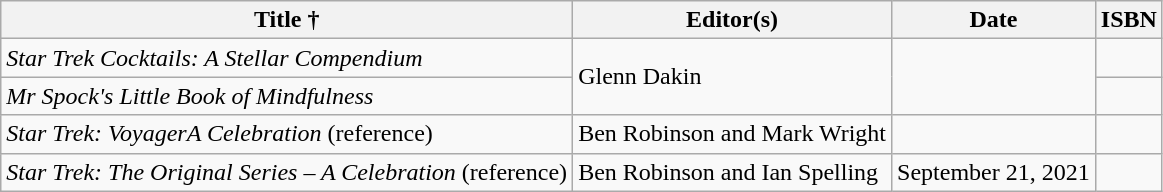<table class="wikitable">
<tr>
<th>Title †</th>
<th>Editor(s)</th>
<th>Date</th>
<th>ISBN</th>
</tr>
<tr>
<td><em>Star Trek Cocktails: A Stellar Compendium</em></td>
<td rowspan="2">Glenn Dakin</td>
<td rowspan="2"></td>
<td></td>
</tr>
<tr>
<td><em>Mr Spock's Little Book of Mindfulness</em></td>
<td></td>
</tr>
<tr>
<td><em>Star Trek: Voyager</em><em>A Celebration</em> (reference)</td>
<td>Ben Robinson and Mark Wright</td>
<td></td>
<td></td>
</tr>
<tr>
<td><em>Star Trek: The Original Series – A Celebration</em> (reference)</td>
<td>Ben Robinson and Ian Spelling</td>
<td>September 21, 2021</td>
<td></td>
</tr>
</table>
